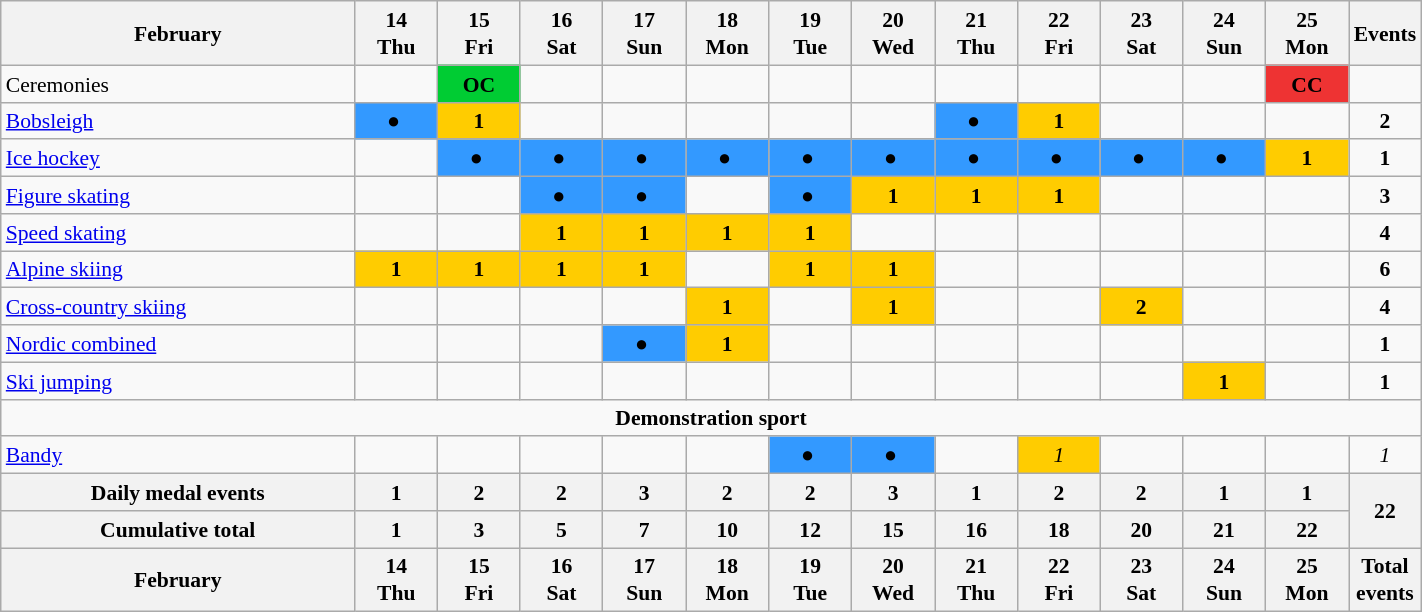<table class="wikitable"  style="margin:0.5em auto; font-size:90%; line-height:1.25em; width:75%;">
<tr>
<th style="width:26%;">February</th>
<th style="width:6%;">14<br>Thu</th>
<th style="width:6%;">15<br>Fri</th>
<th style="width:6%;">16<br>Sat</th>
<th style="width:6%;">17<br>Sun</th>
<th style="width:6%;">18<br>Mon</th>
<th style="width:6%;">19<br>Tue</th>
<th style="width:6%;">20<br>Wed</th>
<th style="width:6%;">21<br>Thu</th>
<th style="width:6%;">22<br>Fri</th>
<th style="width:6%;">23<br>Sat</th>
<th style="width:6%;">24<br>Sun</th>
<th style="width:6%;">25<br>Mon</th>
<th style="width:10%;">Events</th>
</tr>
<tr>
<td> Ceremonies</td>
<td></td>
<td style="background-color:#00cc33;text-align:center;"><strong>OC</strong></td>
<td></td>
<td></td>
<td></td>
<td></td>
<td></td>
<td></td>
<td></td>
<td></td>
<td></td>
<td style="background-color:#ee3333;text-align:center;"><strong>CC</strong></td>
<td></td>
</tr>
<tr style="text-align:center;">
<td style="text-align:left;"> <a href='#'>Bobsleigh</a></td>
<td style="background:#39f;">● </td>
<td style="background:#fc0;"><strong>1</strong></td>
<td></td>
<td></td>
<td></td>
<td></td>
<td></td>
<td style="background:#39f;">● </td>
<td style="background:#fc0;"><strong>1</strong></td>
<td></td>
<td></td>
<td></td>
<td><strong>2</strong></td>
</tr>
<tr style="text-align:center;">
<td style="text-align:left;"> <a href='#'>Ice hockey</a></td>
<td></td>
<td style="background:#39f;">● </td>
<td style="background:#39f;">● </td>
<td style="background:#39f;">● </td>
<td style="background:#39f;">● </td>
<td style="background:#39f;">● </td>
<td style="background:#39f;">● </td>
<td style="background:#39f;">● </td>
<td style="background:#39f;">● </td>
<td style="background:#39f;">● </td>
<td style="background:#39f;">● </td>
<td style="background:#fc0;"><strong>1</strong></td>
<td><strong>1</strong></td>
</tr>
<tr style="text-align:center;">
<td style="text-align:left;"> <a href='#'>Figure skating</a></td>
<td></td>
<td></td>
<td style="background:#39f;">● </td>
<td style="background:#39f;">● </td>
<td></td>
<td style="background:#39f;">● </td>
<td style="background:#fc0;"><strong>1</strong></td>
<td style="background:#fc0;"><strong>1</strong></td>
<td style="background:#fc0;"><strong>1</strong></td>
<td></td>
<td></td>
<td></td>
<td><strong>3</strong></td>
</tr>
<tr style="text-align:center;">
<td style="text-align:left;"> <a href='#'>Speed skating</a></td>
<td></td>
<td></td>
<td style="background:#fc0;"><strong>1</strong></td>
<td style="background:#fc0;"><strong>1</strong></td>
<td style="background:#fc0;"><strong>1</strong></td>
<td style="background:#fc0;"><strong>1</strong></td>
<td></td>
<td></td>
<td></td>
<td></td>
<td></td>
<td></td>
<td><strong>4</strong></td>
</tr>
<tr style="text-align:center;">
<td style="text-align:left;"> <a href='#'>Alpine skiing</a></td>
<td style="background:#fc0;"><strong>1</strong></td>
<td style="background:#fc0;"><strong>1</strong></td>
<td style="background:#fc0;"><strong>1</strong></td>
<td style="background:#fc0;"><strong>1</strong></td>
<td></td>
<td style="background:#fc0;"><strong>1</strong></td>
<td style="background:#fc0;"><strong>1</strong></td>
<td></td>
<td></td>
<td></td>
<td></td>
<td></td>
<td><strong>6</strong></td>
</tr>
<tr style="text-align:center;">
<td style="text-align:left;"> <a href='#'>Cross-country skiing</a></td>
<td></td>
<td></td>
<td></td>
<td></td>
<td style="background:#fc0;"><strong>1</strong></td>
<td></td>
<td style="background:#fc0;"><strong>1</strong></td>
<td></td>
<td></td>
<td style="background:#fc0;"><strong>2</strong></td>
<td></td>
<td></td>
<td><strong>4</strong></td>
</tr>
<tr style="text-align:center;">
<td style="text-align:left;"> <a href='#'>Nordic combined</a></td>
<td></td>
<td></td>
<td></td>
<td style="background:#39f;">● </td>
<td style="background:#fc0;"><strong>1</strong></td>
<td></td>
<td></td>
<td></td>
<td></td>
<td></td>
<td></td>
<td></td>
<td><strong>1</strong></td>
</tr>
<tr style="text-align:center;">
<td style="text-align:left;"> <a href='#'>Ski jumping</a></td>
<td></td>
<td></td>
<td></td>
<td></td>
<td></td>
<td></td>
<td></td>
<td></td>
<td></td>
<td></td>
<td style="background:#fc0;"><strong>1</strong></td>
<td></td>
<td><strong>1</strong></td>
</tr>
<tr align="center">
<td colspan="15"><strong>Demonstration sport</strong></td>
</tr>
<tr align="center">
<td style="text-align:left;"> <a href='#'>Bandy</a></td>
<td></td>
<td></td>
<td></td>
<td></td>
<td></td>
<td style="background:#3399ff">● </td>
<td style="background:#3399ff">● </td>
<td></td>
<td style="background:#fc0"><em>1</em></td>
<td></td>
<td></td>
<td></td>
<td><em>1</em></td>
</tr>
<tr>
<th>Daily medal events</th>
<th>1</th>
<th>2</th>
<th>2</th>
<th>3</th>
<th>2</th>
<th>2</th>
<th>3</th>
<th>1</th>
<th>2</th>
<th>2</th>
<th>1</th>
<th>1</th>
<th rowspan=2>22</th>
</tr>
<tr>
<th>Cumulative total</th>
<th>1</th>
<th>3</th>
<th>5</th>
<th>7</th>
<th>10</th>
<th>12</th>
<th>15</th>
<th>16</th>
<th>18</th>
<th>20</th>
<th>21</th>
<th>22</th>
</tr>
<tr>
<th style="width:24%;">February</th>
<th style="width:6%;">14<br>Thu</th>
<th style="width:6%;">15<br>Fri</th>
<th style="width:6%;">16<br>Sat</th>
<th style="width:6%;">17<br>Sun</th>
<th style="width:6%;">18<br>Mon</th>
<th style="width:6%;">19<br>Tue</th>
<th style="width:6%;">20<br>Wed</th>
<th style="width:6%;">21<br>Thu</th>
<th style="width:6%;">22<br>Fri</th>
<th style="width:6%;">23<br>Sat</th>
<th style="width:6%;">24<br>Sun</th>
<th style="width:6%;">25<br>Mon</th>
<th style="width:10%;">Total events</th>
</tr>
</table>
